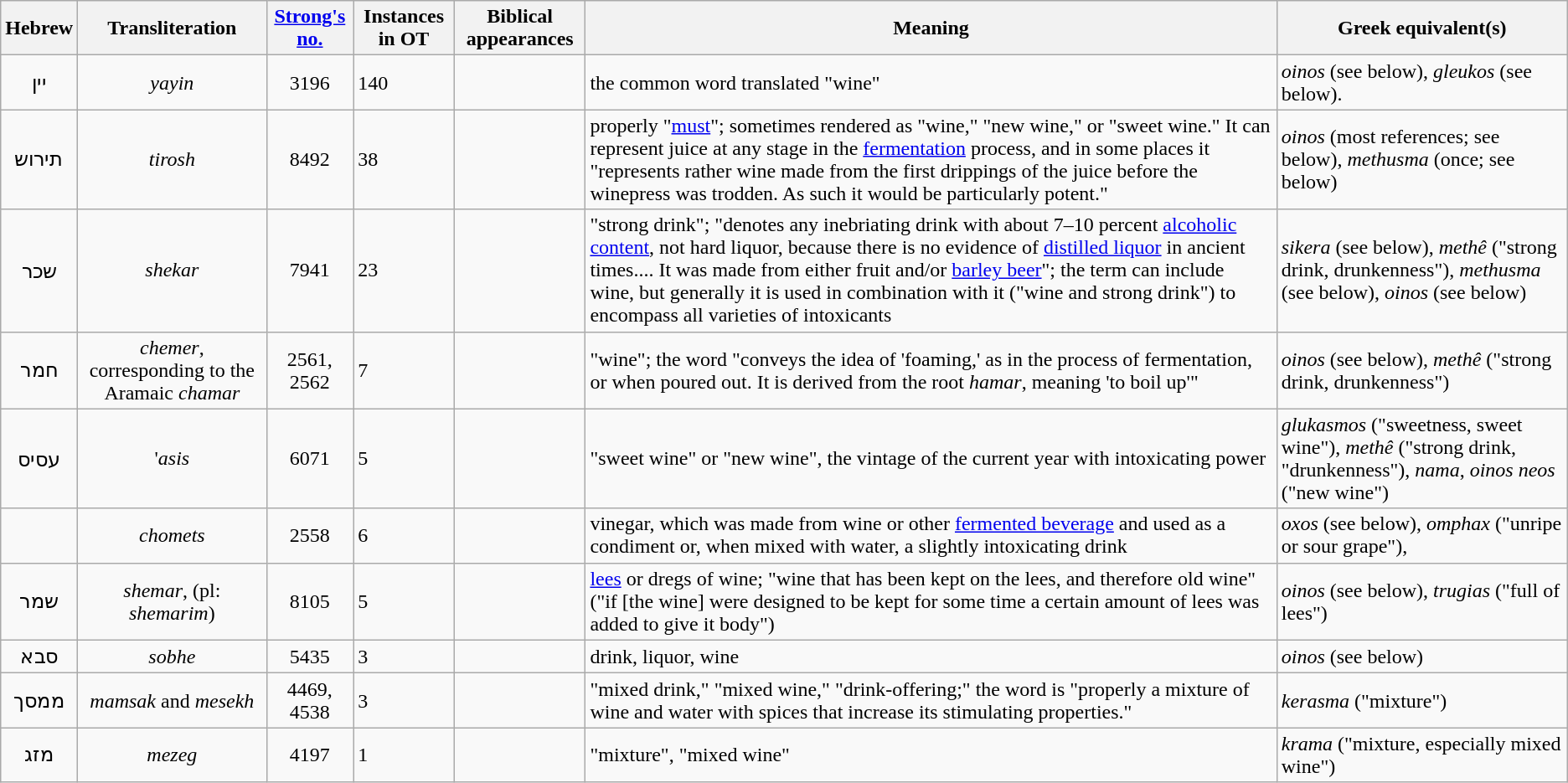<table class="wikitable sticky-header">
<tr>
<th>Hebrew</th>
<th>Transliteration</th>
<th><a href='#'>Strong's no.</a></th>
<th>Instances in OT</th>
<th>Biblical appearances</th>
<th>Meaning</th>
<th>Greek equivalent(s)</th>
</tr>
<tr>
<td align=center>יין</td>
<td align=center><em>yayin</em></td>
<td align=center>3196</td>
<td>140</td>
<td></td>
<td>the common word translated "wine"</td>
<td><em>oinos</em> (see below), <em>gleukos</em> (see below).</td>
</tr>
<tr>
<td align=center>תירוש</td>
<td align=center><em>tirosh</em></td>
<td align=center>8492</td>
<td>38</td>
<td></td>
<td>properly "<a href='#'>must</a>"; sometimes rendered as "wine," "new wine," or "sweet wine." It can represent juice at any stage in the <a href='#'>fermentation</a> process, and in some places it "represents rather wine made from the first drippings of the juice before the winepress was trodden. As such it would be particularly potent."</td>
<td><em>oinos</em> (most references; see below), <em>methusma</em> (once; see below)</td>
</tr>
<tr>
<td align=center>שכר</td>
<td align=center><em>shekar</em></td>
<td align=center>7941</td>
<td>23</td>
<td></td>
<td>"strong drink"; "denotes any inebriating drink with about 7–10 percent <a href='#'>alcoholic content</a>, not hard liquor, because there is no evidence of <a href='#'>distilled liquor</a> in ancient times.... It was made from either fruit and/or <a href='#'>barley beer</a>"; the term can include wine, but generally it is used in combination with it ("wine and strong drink") to encompass all varieties of intoxicants</td>
<td><em>sikera</em> (see below), <em>methê</em> ("strong drink, drunkenness"), <em>methusma</em> (see below), <em>oinos</em> (see below)</td>
</tr>
<tr>
<td align=center>חמר</td>
<td align=center><em>chemer</em>, corresponding to the Aramaic <em>chamar</em></td>
<td align=center>2561, 2562</td>
<td>7</td>
<td></td>
<td>"wine"; the word "conveys the idea of 'foaming,' as in the process of fermentation, or when poured out. It is derived from the root <em>hamar</em>, meaning 'to boil up'"</td>
<td><em>oinos</em> (see below), <em>methê</em> ("strong drink, drunkenness")</td>
</tr>
<tr>
<td align=center>עסיס</td>
<td align=center>'<em>asis</em></td>
<td align=center>6071</td>
<td>5</td>
<td></td>
<td>"sweet wine" or "new wine", the vintage of the current year with intoxicating power</td>
<td><em>glukasmos</em> ("sweetness, sweet wine"), <em>methê</em> ("strong drink, "drunkenness"), <em>nama</em>, <em>oinos neos</em> ("new wine")</td>
</tr>
<tr>
<td align=center></td>
<td align=center><em>chomets</em></td>
<td align=center>2558</td>
<td>6</td>
<td></td>
<td>vinegar, which was made from wine or other <a href='#'>fermented beverage</a> and used as a condiment or, when mixed with water, a slightly intoxicating drink</td>
<td><em>oxos</em> (see below), <em>omphax</em> ("unripe or sour grape"),</td>
</tr>
<tr>
<td align=center>שמר</td>
<td align=center><em>shemar</em>, (pl: <em>shemarim</em>)</td>
<td align=center>8105</td>
<td>5</td>
<td></td>
<td><a href='#'>lees</a> or dregs of wine; "wine that has been kept on the lees, and therefore old wine" ("if [the wine] were designed to be kept for some time a certain amount of lees was added to give it body")</td>
<td><em>oinos</em> (see below), <em>trugias</em> ("full of lees")</td>
</tr>
<tr>
<td align=center>סבא</td>
<td align=center><em>sobhe</em></td>
<td align=center>5435</td>
<td>3</td>
<td></td>
<td>drink, liquor, wine</td>
<td><em>oinos</em> (see below)</td>
</tr>
<tr>
<td align=center>ממסך</td>
<td align=center><em>mamsak</em> and <em>mesekh</em></td>
<td align=center>4469, 4538</td>
<td>3</td>
<td></td>
<td>"mixed drink," "mixed wine," "drink-offering;" the word is "properly a mixture of wine and water with spices that increase its stimulating properties."</td>
<td><em>kerasma</em> ("mixture")</td>
</tr>
<tr>
<td align=center>מזג</td>
<td align=center><em>mezeg</em></td>
<td align=center>4197</td>
<td>1</td>
<td></td>
<td>"mixture", "mixed wine"</td>
<td><em>krama</em> ("mixture, especially mixed wine")</td>
</tr>
</table>
